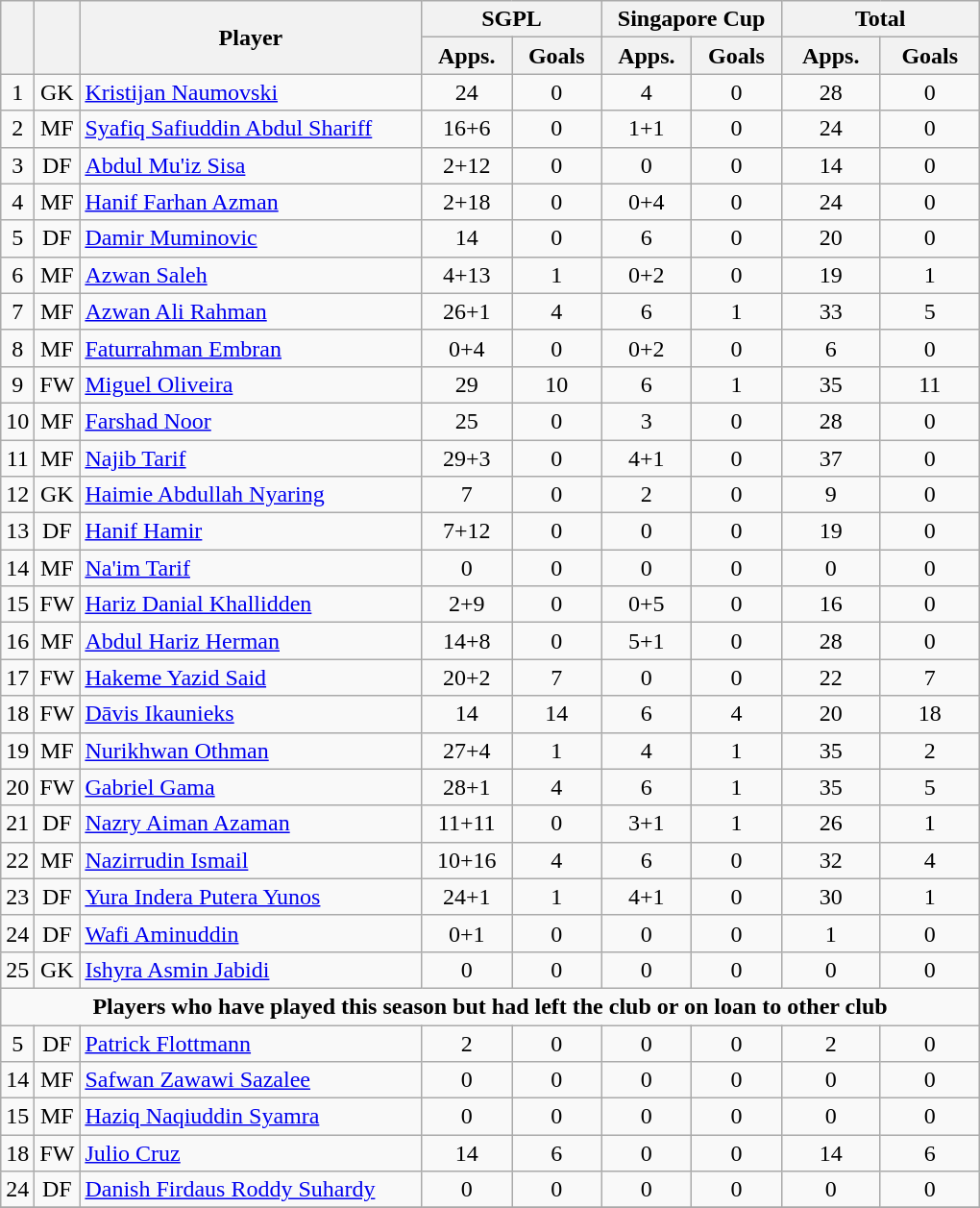<table class="wikitable" style="text-align:center; font-size:100%; width:600;">
<tr>
<th rowspan=2></th>
<th rowspan=2></th>
<th rowspan=2 width="230">Player</th>
<th colspan=2 width="110">SGPL</th>
<th colspan=2 width="110">Singapore Cup</th>
<th colspan=2 width="130">Total</th>
</tr>
<tr>
<th width="55">Apps.</th>
<th width="55">Goals</th>
<th width="55">Apps.</th>
<th width="55">Goals</th>
<th width="55">Apps.</th>
<th width="55">Goals</th>
</tr>
<tr>
<td>1</td>
<td>GK</td>
<td align="left"> <a href='#'>Kristijan Naumovski</a></td>
<td>24</td>
<td>0</td>
<td>4</td>
<td>0</td>
<td>28</td>
<td>0</td>
</tr>
<tr>
<td>2</td>
<td>MF</td>
<td align="left"> <a href='#'>Syafiq Safiuddin Abdul Shariff</a></td>
<td>16+6</td>
<td>0</td>
<td>1+1</td>
<td>0</td>
<td>24</td>
<td>0</td>
</tr>
<tr>
<td>3</td>
<td>DF</td>
<td align="left"> <a href='#'>Abdul Mu'iz Sisa</a></td>
<td>2+12</td>
<td>0</td>
<td>0</td>
<td>0</td>
<td>14</td>
<td>0</td>
</tr>
<tr>
<td>4</td>
<td>MF</td>
<td align="left"> <a href='#'>Hanif Farhan Azman</a></td>
<td>2+18</td>
<td>0</td>
<td>0+4</td>
<td>0</td>
<td>24</td>
<td>0</td>
</tr>
<tr>
<td>5</td>
<td>DF</td>
<td align="left"> <a href='#'>Damir Muminovic</a></td>
<td>14</td>
<td>0</td>
<td>6</td>
<td>0</td>
<td>20</td>
<td>0</td>
</tr>
<tr>
<td>6</td>
<td>MF</td>
<td align="left"> <a href='#'>Azwan Saleh</a></td>
<td>4+13</td>
<td>1</td>
<td>0+2</td>
<td>0</td>
<td>19</td>
<td>1</td>
</tr>
<tr>
<td>7</td>
<td>MF</td>
<td align="left"> <a href='#'>Azwan Ali Rahman</a></td>
<td>26+1</td>
<td>4</td>
<td>6</td>
<td>1</td>
<td>33</td>
<td>5</td>
</tr>
<tr>
<td>8</td>
<td>MF</td>
<td align="left"> <a href='#'>Faturrahman Embran</a></td>
<td>0+4</td>
<td>0</td>
<td>0+2</td>
<td>0</td>
<td>6</td>
<td>0</td>
</tr>
<tr>
<td>9</td>
<td>FW</td>
<td align="left"> <a href='#'>Miguel Oliveira</a></td>
<td>29</td>
<td>10</td>
<td>6</td>
<td>1</td>
<td>35</td>
<td>11</td>
</tr>
<tr>
<td>10</td>
<td>MF</td>
<td align="left"> <a href='#'>Farshad Noor</a></td>
<td>25</td>
<td>0</td>
<td>3</td>
<td>0</td>
<td>28</td>
<td>0</td>
</tr>
<tr>
<td>11</td>
<td>MF</td>
<td align="left"> <a href='#'>Najib Tarif</a></td>
<td>29+3</td>
<td>0</td>
<td>4+1</td>
<td>0</td>
<td>37</td>
<td>0</td>
</tr>
<tr>
<td>12</td>
<td>GK</td>
<td align="left"> <a href='#'>Haimie Abdullah Nyaring</a></td>
<td>7</td>
<td>0</td>
<td>2</td>
<td>0</td>
<td>9</td>
<td>0</td>
</tr>
<tr>
<td>13</td>
<td>DF</td>
<td align="left"> <a href='#'>Hanif Hamir</a></td>
<td>7+12</td>
<td>0</td>
<td>0</td>
<td>0</td>
<td>19</td>
<td>0</td>
</tr>
<tr>
<td>14</td>
<td>MF</td>
<td align="left"> <a href='#'>Na'im Tarif</a></td>
<td>0</td>
<td>0</td>
<td>0</td>
<td>0</td>
<td>0</td>
<td>0</td>
</tr>
<tr>
<td>15</td>
<td>FW</td>
<td align="left"> <a href='#'>Hariz Danial Khallidden</a></td>
<td>2+9</td>
<td>0</td>
<td>0+5</td>
<td>0</td>
<td>16</td>
<td>0</td>
</tr>
<tr>
<td>16</td>
<td>MF</td>
<td align="left"> <a href='#'>Abdul Hariz Herman</a></td>
<td>14+8</td>
<td>0</td>
<td>5+1</td>
<td>0</td>
<td>28</td>
<td>0</td>
</tr>
<tr>
<td>17</td>
<td>FW</td>
<td align="left"> <a href='#'>Hakeme Yazid Said</a></td>
<td>20+2</td>
<td>7</td>
<td>0</td>
<td>0</td>
<td>22</td>
<td>7</td>
</tr>
<tr>
<td>18</td>
<td>FW</td>
<td align="left"> <a href='#'>Dāvis Ikaunieks</a></td>
<td>14</td>
<td>14</td>
<td>6</td>
<td>4</td>
<td>20</td>
<td>18</td>
</tr>
<tr>
<td>19</td>
<td>MF</td>
<td align="left"> <a href='#'>Nurikhwan Othman</a></td>
<td>27+4</td>
<td>1</td>
<td>4</td>
<td>1</td>
<td>35</td>
<td>2</td>
</tr>
<tr>
<td>20</td>
<td>FW</td>
<td align="left"> <a href='#'>Gabriel Gama</a></td>
<td>28+1</td>
<td>4</td>
<td>6</td>
<td>1</td>
<td>35</td>
<td>5</td>
</tr>
<tr>
<td>21</td>
<td>DF</td>
<td align="left"> <a href='#'>Nazry Aiman Azaman</a></td>
<td>11+11</td>
<td>0</td>
<td>3+1</td>
<td>1</td>
<td>26</td>
<td>1</td>
</tr>
<tr>
<td>22</td>
<td>MF</td>
<td align="left"> <a href='#'>Nazirrudin Ismail</a></td>
<td>10+16</td>
<td>4</td>
<td>6</td>
<td>0</td>
<td>32</td>
<td>4</td>
</tr>
<tr>
<td>23</td>
<td>DF</td>
<td align="left"> <a href='#'>Yura Indera Putera Yunos</a></td>
<td>24+1</td>
<td>1</td>
<td>4+1</td>
<td>0</td>
<td>30</td>
<td>1</td>
</tr>
<tr>
<td>24</td>
<td>DF</td>
<td align="left"> <a href='#'>Wafi Aminuddin</a></td>
<td>0+1</td>
<td>0</td>
<td>0</td>
<td>0</td>
<td>1</td>
<td>0</td>
</tr>
<tr>
<td>25</td>
<td>GK</td>
<td align="left"> <a href='#'>Ishyra Asmin Jabidi</a></td>
<td>0</td>
<td>0</td>
<td>0</td>
<td>0</td>
<td>0</td>
<td>0</td>
</tr>
<tr>
<td colspan="17"><strong>Players who have played this season but had left the club or on loan to other club</strong></td>
</tr>
<tr>
<td>5</td>
<td>DF</td>
<td align="left"> <a href='#'>Patrick Flottmann</a></td>
<td>2</td>
<td>0</td>
<td>0</td>
<td>0</td>
<td>2</td>
<td>0</td>
</tr>
<tr>
<td>14</td>
<td>MF</td>
<td align="left"> <a href='#'>Safwan Zawawi Sazalee</a></td>
<td>0</td>
<td>0</td>
<td>0</td>
<td>0</td>
<td>0</td>
<td>0</td>
</tr>
<tr>
<td>15</td>
<td>MF</td>
<td align="left"> <a href='#'>Haziq Naqiuddin Syamra</a></td>
<td>0</td>
<td>0</td>
<td>0</td>
<td>0</td>
<td>0</td>
<td>0</td>
</tr>
<tr>
<td>18</td>
<td>FW</td>
<td align="left"> <a href='#'>Julio Cruz</a></td>
<td>14</td>
<td>6</td>
<td>0</td>
<td>0</td>
<td>14</td>
<td>6</td>
</tr>
<tr>
<td>24</td>
<td>DF</td>
<td align="left"> <a href='#'>Danish Firdaus Roddy Suhardy</a></td>
<td>0</td>
<td>0</td>
<td>0</td>
<td>0</td>
<td>0</td>
<td>0</td>
</tr>
<tr>
</tr>
</table>
